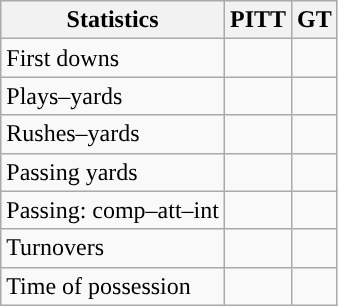<table class="wikitable" style="float:left">
<tr>
<th>Statistics</th>
<th>PITT</th>
<th>GT</th>
</tr>
<tr>
<td>First downs</td>
<td></td>
<td></td>
</tr>
<tr>
<td>Plays–yards</td>
<td></td>
<td></td>
</tr>
<tr>
<td>Rushes–yards</td>
<td></td>
<td></td>
</tr>
<tr>
<td>Passing yards</td>
<td></td>
<td></td>
</tr>
<tr>
<td>Passing: comp–att–int</td>
<td></td>
<td></td>
</tr>
<tr>
<td>Turnovers</td>
<td></td>
<td></td>
</tr>
<tr>
<td>Time of possession</td>
<td></td>
<td></td>
</tr>
</table>
